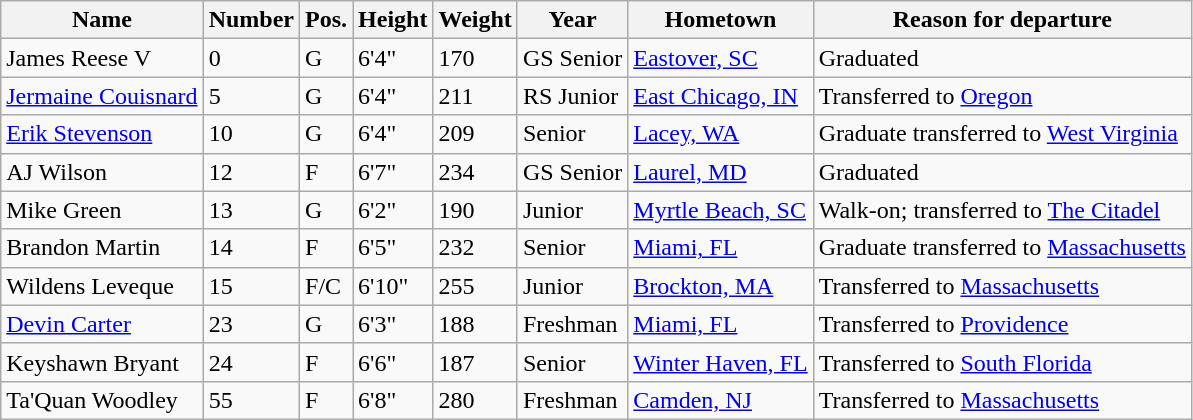<table class="wikitable sortable" border="1">
<tr>
<th>Name</th>
<th>Number</th>
<th>Pos.</th>
<th>Height</th>
<th>Weight</th>
<th>Year</th>
<th>Hometown</th>
<th class="unsortable">Reason for departure</th>
</tr>
<tr>
<td>James Reese V</td>
<td>0</td>
<td>G</td>
<td>6'4"</td>
<td>170</td>
<td>GS Senior</td>
<td><a href='#'>Eastover, SC</a></td>
<td>Graduated</td>
</tr>
<tr>
<td><a href='#'>Jermaine Couisnard</a></td>
<td>5</td>
<td>G</td>
<td>6'4"</td>
<td>211</td>
<td>RS Junior</td>
<td><a href='#'>East Chicago, IN</a></td>
<td>Transferred to <a href='#'>Oregon</a></td>
</tr>
<tr>
<td><a href='#'>Erik Stevenson</a></td>
<td>10</td>
<td>G</td>
<td>6'4"</td>
<td>209</td>
<td>Senior</td>
<td><a href='#'>Lacey, WA</a></td>
<td>Graduate transferred to <a href='#'>West Virginia</a></td>
</tr>
<tr>
<td>AJ Wilson</td>
<td>12</td>
<td>F</td>
<td>6'7"</td>
<td>234</td>
<td>GS Senior</td>
<td><a href='#'>Laurel, MD</a></td>
<td>Graduated</td>
</tr>
<tr>
<td>Mike Green</td>
<td>13</td>
<td>G</td>
<td>6'2"</td>
<td>190</td>
<td>Junior</td>
<td><a href='#'>Myrtle Beach, SC</a></td>
<td>Walk-on; transferred to <a href='#'>The Citadel</a></td>
</tr>
<tr>
<td>Brandon Martin</td>
<td>14</td>
<td>F</td>
<td>6'5"</td>
<td>232</td>
<td>Senior</td>
<td><a href='#'>Miami, FL</a></td>
<td>Graduate transferred to <a href='#'>Massachusetts</a></td>
</tr>
<tr>
<td>Wildens Leveque</td>
<td>15</td>
<td>F/C</td>
<td>6'10"</td>
<td>255</td>
<td>Junior</td>
<td><a href='#'>Brockton, MA</a></td>
<td>Transferred to <a href='#'>Massachusetts</a></td>
</tr>
<tr>
<td><a href='#'>Devin Carter</a></td>
<td>23</td>
<td>G</td>
<td>6'3"</td>
<td>188</td>
<td>Freshman</td>
<td><a href='#'>Miami, FL</a></td>
<td>Transferred to <a href='#'>Providence</a></td>
</tr>
<tr>
<td>Keyshawn Bryant</td>
<td>24</td>
<td>F</td>
<td>6'6"</td>
<td>187</td>
<td>Senior</td>
<td><a href='#'>Winter Haven, FL</a></td>
<td>Transferred to <a href='#'>South Florida</a></td>
</tr>
<tr>
<td>Ta'Quan Woodley</td>
<td>55</td>
<td>F</td>
<td>6'8"</td>
<td>280</td>
<td>Freshman</td>
<td><a href='#'>Camden, NJ</a></td>
<td>Transferred to <a href='#'>Massachusetts</a></td>
</tr>
</table>
